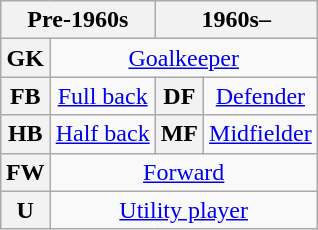<table class="wikitable plainrowheaders" style="text-align:center;margin-left:1em;float:right">
<tr>
<th colspan="2" scope="col">Pre-1960s</th>
<th colspan="2" scope="col">1960s–</th>
</tr>
<tr>
<th>GK</th>
<td colspan="3"><a href='#'>Goalkeeper</a></td>
</tr>
<tr>
<th>FB</th>
<td><a href='#'>Full back</a></td>
<th>DF</th>
<td><a href='#'>Defender</a></td>
</tr>
<tr>
<th>HB</th>
<td><a href='#'>Half back</a></td>
<th>MF</th>
<td><a href='#'>Midfielder</a></td>
</tr>
<tr>
<th>FW</th>
<td colspan="3"><a href='#'>Forward</a></td>
</tr>
<tr>
<th>U</th>
<td colspan="3"><a href='#'>Utility player</a></td>
</tr>
</table>
